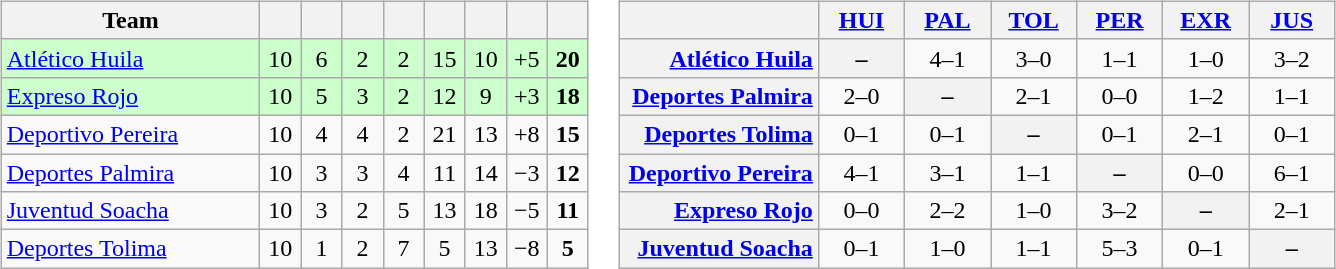<table>
<tr>
<td><br><table class="wikitable" style="text-align: center;">
<tr>
<th width=165>Team</th>
<th width=20></th>
<th width=20></th>
<th width=20></th>
<th width=20></th>
<th width=20></th>
<th width=20></th>
<th width=20></th>
<th width=20></th>
</tr>
<tr align=center bgcolor=CCFFCC>
<td align=left><a href='#'>Atlético Huila</a></td>
<td>10</td>
<td>6</td>
<td>2</td>
<td>2</td>
<td>15</td>
<td>10</td>
<td>+5</td>
<td><strong>20</strong></td>
</tr>
<tr align=center bgcolor=CCFFCC>
<td align=left><a href='#'>Expreso Rojo</a></td>
<td>10</td>
<td>5</td>
<td>3</td>
<td>2</td>
<td>12</td>
<td>9</td>
<td>+3</td>
<td><strong>18</strong></td>
</tr>
<tr align=center>
<td align=left><a href='#'>Deportivo Pereira</a></td>
<td>10</td>
<td>4</td>
<td>4</td>
<td>2</td>
<td>21</td>
<td>13</td>
<td>+8</td>
<td><strong>15</strong></td>
</tr>
<tr align=center>
<td align=left><a href='#'>Deportes Palmira</a></td>
<td>10</td>
<td>3</td>
<td>3</td>
<td>4</td>
<td>11</td>
<td>14</td>
<td>−3</td>
<td><strong>12</strong></td>
</tr>
<tr align=center>
<td align=left><a href='#'>Juventud Soacha</a></td>
<td>10</td>
<td>3</td>
<td>2</td>
<td>5</td>
<td>13</td>
<td>18</td>
<td>−5</td>
<td><strong>11</strong></td>
</tr>
<tr align=center>
<td align=left><a href='#'>Deportes Tolima</a></td>
<td>10</td>
<td>1</td>
<td>2</td>
<td>7</td>
<td>5</td>
<td>13</td>
<td>−8</td>
<td><strong>5</strong></td>
</tr>
</table>
</td>
<td><br><table class="wikitable" style="text-align:center">
<tr>
<th width="125"> </th>
<th width="50"><a href='#'>HUI</a></th>
<th width="50"><a href='#'>PAL</a></th>
<th width="50"><a href='#'>TOL</a></th>
<th width="50"><a href='#'>PER</a></th>
<th width="50"><a href='#'>EXR</a></th>
<th width="50"><a href='#'>JUS</a></th>
</tr>
<tr>
<th style="text-align:right;"><a href='#'>Atlético Huila</a></th>
<th>–</th>
<td>4–1</td>
<td>3–0</td>
<td>1–1</td>
<td>1–0</td>
<td>3–2</td>
</tr>
<tr>
<th style="text-align:right;"><a href='#'>Deportes Palmira</a></th>
<td>2–0</td>
<th>–</th>
<td>2–1</td>
<td>0–0</td>
<td>1–2</td>
<td>1–1</td>
</tr>
<tr>
<th style="text-align:right;"><a href='#'>Deportes Tolima</a></th>
<td>0–1</td>
<td>0–1</td>
<th>–</th>
<td>0–1</td>
<td>2–1</td>
<td>0–1</td>
</tr>
<tr>
<th style="text-align:right;"><a href='#'>Deportivo Pereira</a></th>
<td>4–1</td>
<td>3–1</td>
<td>1–1</td>
<th>–</th>
<td>0–0</td>
<td>6–1</td>
</tr>
<tr>
<th style="text-align:right;"><a href='#'>Expreso Rojo</a></th>
<td>0–0</td>
<td>2–2</td>
<td>1–0</td>
<td>3–2</td>
<th>–</th>
<td>2–1</td>
</tr>
<tr>
<th style="text-align:right;"><a href='#'>Juventud Soacha</a></th>
<td>0–1</td>
<td>1–0</td>
<td>1–1</td>
<td>5–3</td>
<td>0–1</td>
<th>–</th>
</tr>
</table>
</td>
</tr>
</table>
